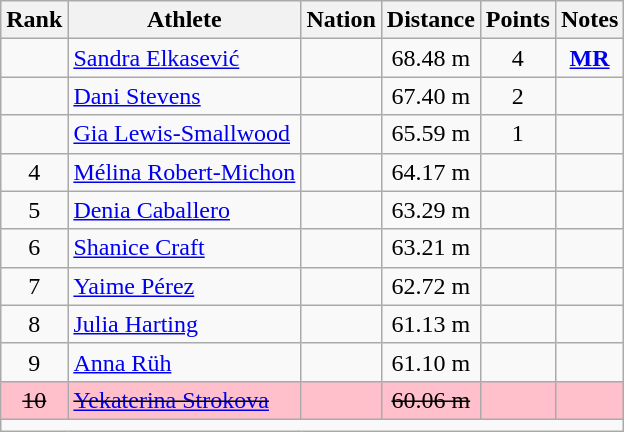<table class="wikitable mw-datatable sortable" style="text-align:center;">
<tr>
<th>Rank</th>
<th>Athlete</th>
<th>Nation</th>
<th>Distance</th>
<th>Points</th>
<th>Notes</th>
</tr>
<tr>
<td></td>
<td align=left><a href='#'>Sandra Elkasević</a></td>
<td align=left></td>
<td>68.48 m</td>
<td>4</td>
<td><strong><a href='#'>MR</a></strong></td>
</tr>
<tr>
<td></td>
<td align=left><a href='#'>Dani Stevens</a></td>
<td align=left></td>
<td>67.40 m</td>
<td>2</td>
<td></td>
</tr>
<tr>
<td></td>
<td align=left><a href='#'>Gia Lewis-Smallwood</a></td>
<td align=left></td>
<td>65.59 m</td>
<td>1</td>
<td></td>
</tr>
<tr>
<td>4</td>
<td align=left><a href='#'>Mélina Robert-Michon</a></td>
<td align=left></td>
<td>64.17 m</td>
<td></td>
<td></td>
</tr>
<tr>
<td>5</td>
<td align=left><a href='#'>Denia Caballero</a></td>
<td align=left></td>
<td>63.29 m</td>
<td></td>
<td></td>
</tr>
<tr>
<td>6</td>
<td align=left><a href='#'>Shanice Craft</a></td>
<td align=left></td>
<td>63.21 m</td>
<td></td>
<td></td>
</tr>
<tr>
<td>7</td>
<td align=left><a href='#'>Yaime Pérez</a></td>
<td align=left></td>
<td>62.72 m</td>
<td></td>
<td></td>
</tr>
<tr>
<td>8</td>
<td align=left><a href='#'>Julia Harting</a></td>
<td align=left></td>
<td>61.13 m</td>
<td></td>
<td></td>
</tr>
<tr>
<td>9</td>
<td align=left><a href='#'>Anna Rüh</a></td>
<td align=left></td>
<td>61.10 m</td>
<td></td>
<td></td>
</tr>
<tr bgcolor=pink>
<td><s>10</s></td>
<td align=left><s><a href='#'>Yekaterina Strokova</a></s></td>
<td align=left><s></s></td>
<td><s>60.06 m</s></td>
<td></td>
<td></td>
</tr>
<tr class="sortbottom">
<td colspan=6></td>
</tr>
</table>
